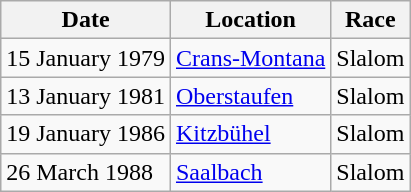<table class="wikitable">
<tr>
<th>Date</th>
<th>Location</th>
<th>Race</th>
</tr>
<tr>
<td>15 January 1979</td>
<td> <a href='#'>Crans-Montana</a></td>
<td>Slalom</td>
</tr>
<tr>
<td>13 January 1981</td>
<td> <a href='#'>Oberstaufen</a></td>
<td>Slalom</td>
</tr>
<tr>
<td>19 January 1986</td>
<td> <a href='#'>Kitzbühel</a></td>
<td>Slalom</td>
</tr>
<tr>
<td>26 March 1988</td>
<td> <a href='#'>Saalbach</a></td>
<td>Slalom</td>
</tr>
</table>
